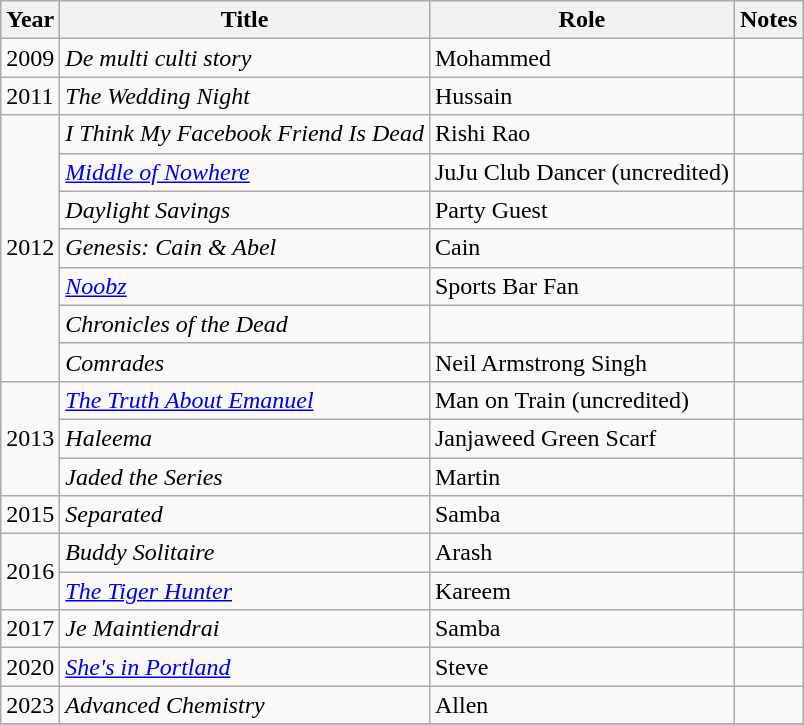<table class="wikitable sortable">
<tr>
<th>Year</th>
<th>Title</th>
<th>Role</th>
<th>Notes</th>
</tr>
<tr>
<td>2009</td>
<td><em>De multi culti story</em></td>
<td>Mohammed</td>
<td></td>
</tr>
<tr>
<td>2011</td>
<td><em>The Wedding Night</em></td>
<td>Hussain</td>
<td></td>
</tr>
<tr>
<td Rowspan=7>2012</td>
<td><em>I Think My Facebook Friend Is Dead</em></td>
<td>Rishi Rao</td>
<td></td>
</tr>
<tr>
<td><a href='#'><em>Middle of Nowhere</em></a></td>
<td>JuJu Club Dancer (uncredited)</td>
<td></td>
</tr>
<tr>
<td><em>Daylight Savings</em></td>
<td>Party Guest</td>
<td></td>
</tr>
<tr>
<td><em>Genesis: Cain & Abel</em></td>
<td>Cain</td>
<td></td>
</tr>
<tr>
<td><em><a href='#'>Noobz</a></em></td>
<td>Sports Bar Fan</td>
<td></td>
</tr>
<tr>
<td><em>Chronicles of the Dead</em></td>
<td></td>
<td></td>
</tr>
<tr>
<td><em>Comrades</em></td>
<td>Neil Armstrong Singh</td>
<td></td>
</tr>
<tr>
<td Rowspan = 3>2013</td>
<td><em><a href='#'>The Truth About Emanuel</a></em></td>
<td>Man on Train (uncredited)</td>
<td></td>
</tr>
<tr>
<td><em>Haleema</em></td>
<td>Janjaweed Green Scarf</td>
<td></td>
</tr>
<tr>
<td><em>Jaded the Series</em></td>
<td>Martin</td>
<td></td>
</tr>
<tr>
<td>2015</td>
<td><em>Separated</em></td>
<td>Samba</td>
<td></td>
</tr>
<tr>
<td Rowspan=2>2016</td>
<td><em>Buddy Solitaire</em></td>
<td>Arash</td>
<td></td>
</tr>
<tr>
<td><em><a href='#'>The Tiger Hunter</a></em></td>
<td>Kareem</td>
<td></td>
</tr>
<tr>
<td>2017</td>
<td><em>Je Maintiendrai</em></td>
<td>Samba</td>
<td></td>
</tr>
<tr>
<td>2020</td>
<td><em><a href='#'>She's in Portland</a></em></td>
<td>Steve</td>
<td></td>
</tr>
<tr>
<td>2023</td>
<td><em>Advanced Chemistry</em></td>
<td>Allen</td>
<td></td>
</tr>
<tr>
</tr>
</table>
